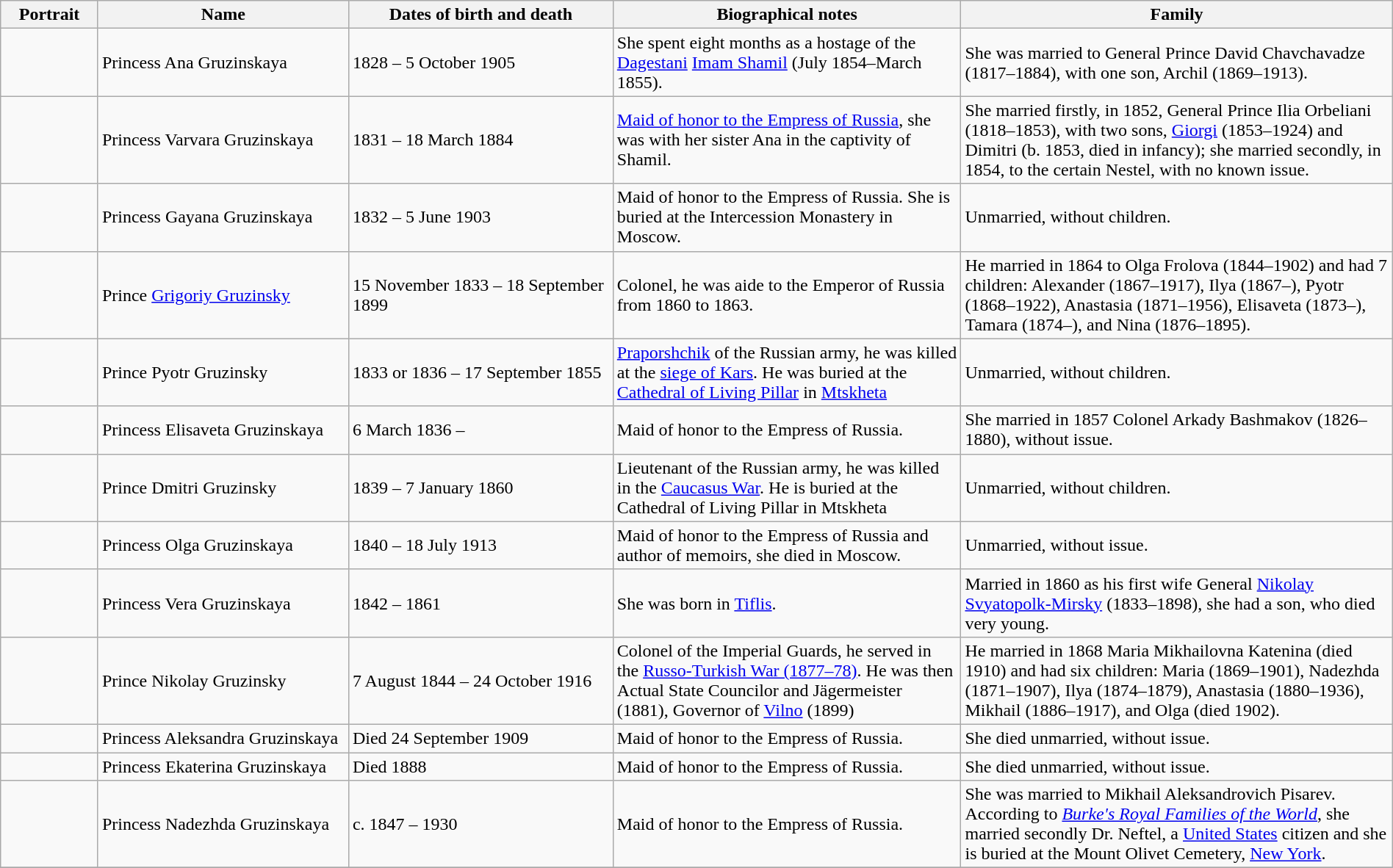<table width=100% class="wikitable">
<tr>
<th width=7%>Portrait</th>
<th width=18%>Name</th>
<th width=19%>Dates of birth and death</th>
<th width=25%>Biographical notes</th>
<th width=31%>Family</th>
</tr>
<tr>
<td></td>
<td>Princess Ana Gruzinskaya</td>
<td>1828 – 5 October 1905</td>
<td>She spent eight months as a hostage of the <a href='#'>Dagestani</a> <a href='#'>Imam Shamil</a> (July 1854–March 1855).</td>
<td>She was married to General Prince David Chavchavadze (1817–1884), with one son, Archil (1869–1913).</td>
</tr>
<tr>
<td></td>
<td>Princess Varvara Gruzinskaya</td>
<td>1831 – 18 March 1884</td>
<td><a href='#'>Maid of honor to the Empress of Russia</a>, she was with her sister Ana in the captivity of Shamil.</td>
<td>She married firstly, in 1852, General Prince Ilia Orbeliani (1818–1853), with two sons, <a href='#'>Giorgi</a> (1853–1924) and Dimitri (b. 1853, died in infancy); she married secondly, in 1854, to the certain Nestel, with no known issue.</td>
</tr>
<tr>
<td></td>
<td>Princess Gayana Gruzinskaya</td>
<td>1832 – 5 June 1903</td>
<td>Maid of honor to the Empress of Russia. She is buried at the Intercession Monastery in Moscow.</td>
<td>Unmarried, without children.</td>
</tr>
<tr>
<td></td>
<td>Prince <a href='#'>Grigoriy Gruzinsky</a></td>
<td>15 November 1833 – 18 September 1899</td>
<td>Colonel, he was aide to the Emperor of Russia from 1860 to 1863.</td>
<td>He married in 1864 to Olga Frolova (1844–1902) and had 7 children: Alexander (1867–1917), Ilya (1867–), Pyotr (1868–1922), Anastasia (1871–1956), Elisaveta (1873–), Tamara (1874–), and Nina (1876–1895).</td>
</tr>
<tr>
<td></td>
<td>Prince Pyotr Gruzinsky</td>
<td>1833 or 1836 – 17 September 1855</td>
<td><a href='#'>Praporshchik</a> of the Russian army, he was killed at the <a href='#'>siege of Kars</a>. He was buried at the <a href='#'>Cathedral of Living Pillar</a> in <a href='#'>Mtskheta</a></td>
<td>Unmarried, without children.</td>
</tr>
<tr>
<td></td>
<td>Princess Elisaveta Gruzinskaya</td>
<td>6 March 1836 – </td>
<td>Maid of honor to the Empress of Russia.</td>
<td>She married in 1857 Colonel Arkady Bashmakov (1826–1880), without issue.</td>
</tr>
<tr>
<td></td>
<td>Prince Dmitri Gruzinsky</td>
<td>1839 – 7 January 1860</td>
<td>Lieutenant of the Russian army, he was killed in the <a href='#'>Caucasus War</a>. He is buried at the Cathedral of Living Pillar in Mtskheta</td>
<td>Unmarried, without children.</td>
</tr>
<tr>
<td></td>
<td>Princess Olga Gruzinskaya</td>
<td>1840 – 18 July 1913</td>
<td>Maid of honor to the Empress of Russia and author of memoirs, she died in Moscow.</td>
<td>Unmarried, without issue.</td>
</tr>
<tr>
<td></td>
<td>Princess Vera Gruzinskaya</td>
<td>1842 – 1861</td>
<td>She was born in <a href='#'>Tiflis</a>.</td>
<td>Married in 1860 as his first wife General <a href='#'>Nikolay Svyatopolk-Mirsky</a> (1833–1898), she had a son, who died very young.</td>
</tr>
<tr>
<td></td>
<td>Prince Nikolay Gruzinsky</td>
<td>7 August 1844 – 24 October 1916</td>
<td>Colonel of the Imperial Guards, he served in the <a href='#'>Russo-Turkish War (1877–78)</a>. He was then Actual State Councilor and Jägermeister (1881), Governor of <a href='#'>Vilno</a> (1899)</td>
<td>He married in 1868 Maria Mikhailovna Katenina (died 1910) and had six children: Maria (1869–1901), Nadezhda (1871–1907), Ilya (1874–1879), Anastasia (1880–1936), Mikhail (1886–1917), and Olga (died 1902).</td>
</tr>
<tr>
<td></td>
<td>Princess Aleksandra Gruzinskaya</td>
<td>Died 24 September 1909</td>
<td>Maid of honor to the Empress of Russia.</td>
<td>She died unmarried, without issue.</td>
</tr>
<tr>
<td></td>
<td>Princess Ekaterina Gruzinskaya</td>
<td>Died 1888</td>
<td>Maid of honor to the Empress of Russia.</td>
<td>She died unmarried, without issue.</td>
</tr>
<tr>
<td></td>
<td>Princess Nadezhda Gruzinskaya</td>
<td>c. 1847 – 1930</td>
<td>Maid of honor to the Empress of Russia.</td>
<td>She was married to Mikhail Aleksandrovich Pisarev. According to <em><a href='#'>Burke's Royal Families of the World</a></em>, she married secondly Dr. Neftel, a <a href='#'>United States</a> citizen and she is buried at the Mount Olivet Cemetery, <a href='#'>New York</a>.</td>
</tr>
<tr>
</tr>
</table>
